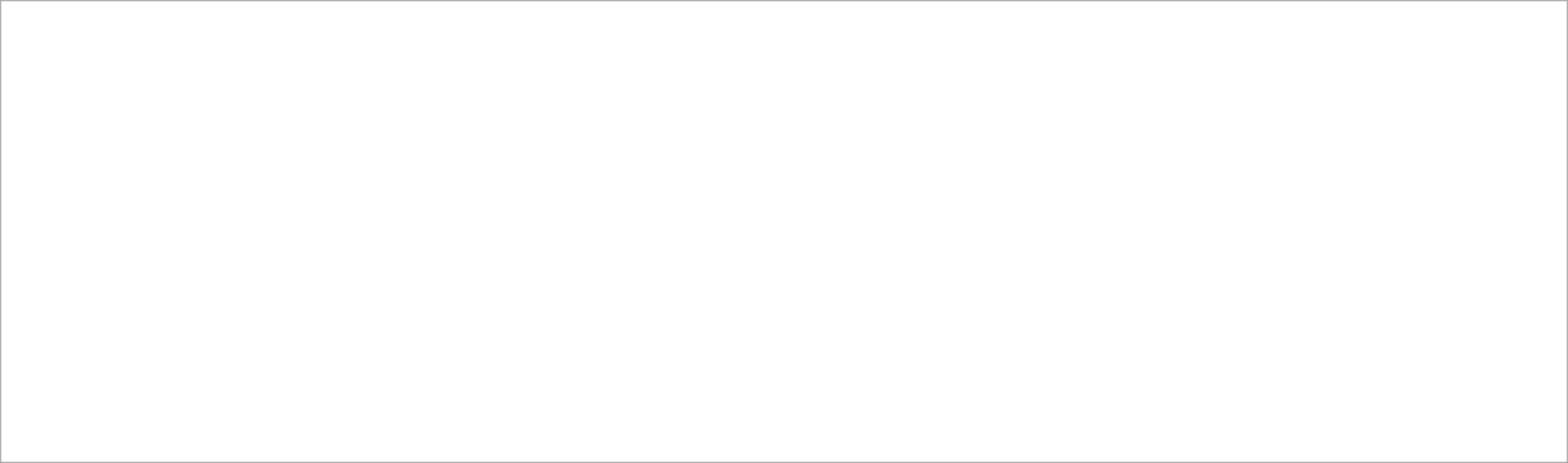<table cellpadding="0" cellspacing="1" style="border:1px solid darkgrey; margin:auto; width:85em;">
<tr>
<td><br></td>
</tr>
<tr>
<td colspan="6"><br></td>
</tr>
<tr>
<td colspan="6"><br></td>
</tr>
<tr>
<td colspan="6"><br></td>
</tr>
<tr>
<td colspan="6"><br></td>
</tr>
<tr>
<td colspan="6"><br></td>
</tr>
<tr>
<td colspan="6"><br></td>
</tr>
<tr>
<td colspan="6"><br></td>
</tr>
<tr>
<td colspan="6"><br></td>
</tr>
<tr>
<td colspan="6"><br></td>
</tr>
<tr>
<td colspan="6"><br></td>
</tr>
<tr>
<td colspan="6"><br></td>
</tr>
<tr>
<td colspan="6"><br></td>
</tr>
<tr>
<td><br></td>
<td></td>
<td></td>
<td></td>
<td></td>
<td></td>
</tr>
<tr>
<td colspan="6"><br></td>
</tr>
<tr>
<td colspan="6"><br></td>
</tr>
<tr>
<td colspan="6"><br></td>
</tr>
<tr>
<td colspan="6"><br></td>
</tr>
<tr>
<td colspan="6"><br></td>
</tr>
<tr>
<td colspan="6"><br></td>
</tr>
<tr>
<td colspan="6"><br></td>
</tr>
</table>
